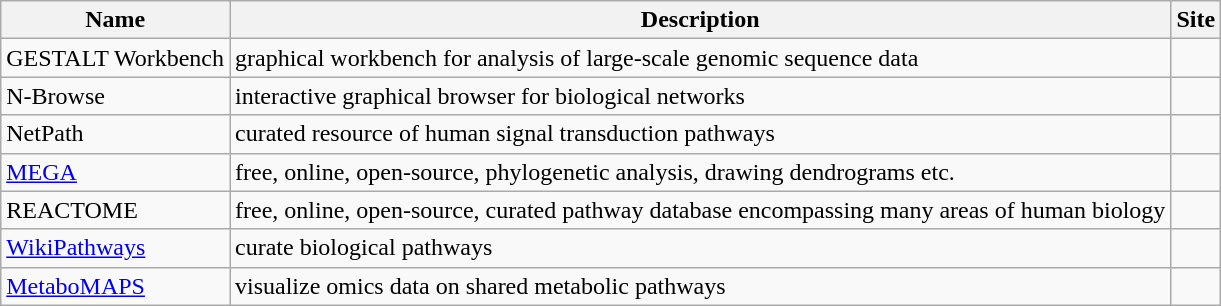<table class="wikitable">
<tr>
<th>Name</th>
<th>Description</th>
<th>Site</th>
</tr>
<tr>
<td>GESTALT Workbench</td>
<td>graphical workbench for analysis of large-scale genomic sequence data</td>
<td></td>
</tr>
<tr>
<td>N-Browse</td>
<td>interactive graphical browser for biological networks</td>
<td></td>
</tr>
<tr>
<td>NetPath</td>
<td>curated resource of human signal transduction pathways</td>
<td></td>
</tr>
<tr>
<td><a href='#'>MEGA</a></td>
<td>free, online, open-source, phylogenetic analysis, drawing dendrograms etc.</td>
<td></td>
</tr>
<tr>
<td>REACTOME</td>
<td>free, online, open-source, curated pathway database encompassing many areas of human biology</td>
<td></td>
</tr>
<tr>
<td><a href='#'>WikiPathways</a></td>
<td>curate biological pathways</td>
<td></td>
</tr>
<tr>
<td><a href='#'>MetaboMAPS</a></td>
<td>visualize omics data on shared metabolic pathways </td>
<td></td>
</tr>
</table>
